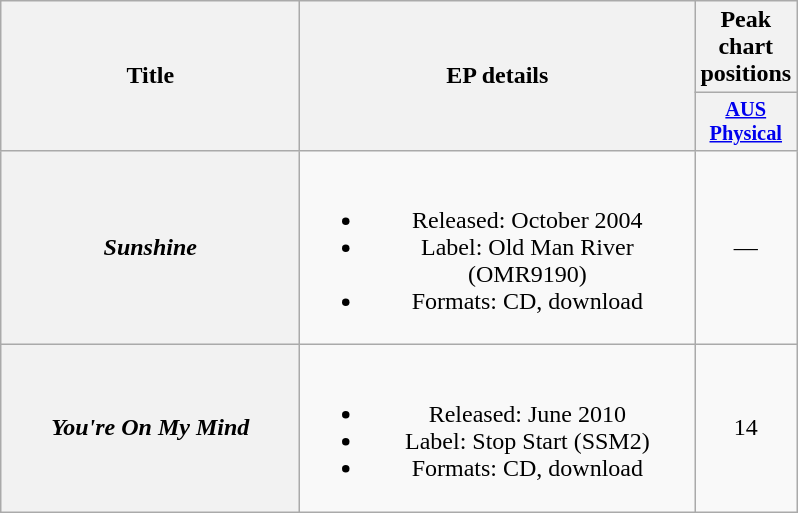<table class="wikitable plainrowheaders" style="text-align:center;">
<tr>
<th scope="col" rowspan="2" style="width:12em;">Title</th>
<th scope="col" rowspan="2" style="width:16em;">EP details</th>
<th scope="col" colspan="1">Peak chart<br>positions</th>
</tr>
<tr>
<th scope="col" style="width:3em; font-size:85%"><a href='#'>AUS<br>Physical</a><br></th>
</tr>
<tr>
<th scope="row"><em>Sunshine</em></th>
<td><br><ul><li>Released: October 2004</li><li>Label: Old Man River (OMR9190)</li><li>Formats: CD, download</li></ul></td>
<td>—</td>
</tr>
<tr>
<th scope="row"><em>You're On My Mind</em></th>
<td><br><ul><li>Released: June 2010</li><li>Label: Stop Start (SSM2)</li><li>Formats: CD, download</li></ul></td>
<td>14</td>
</tr>
</table>
